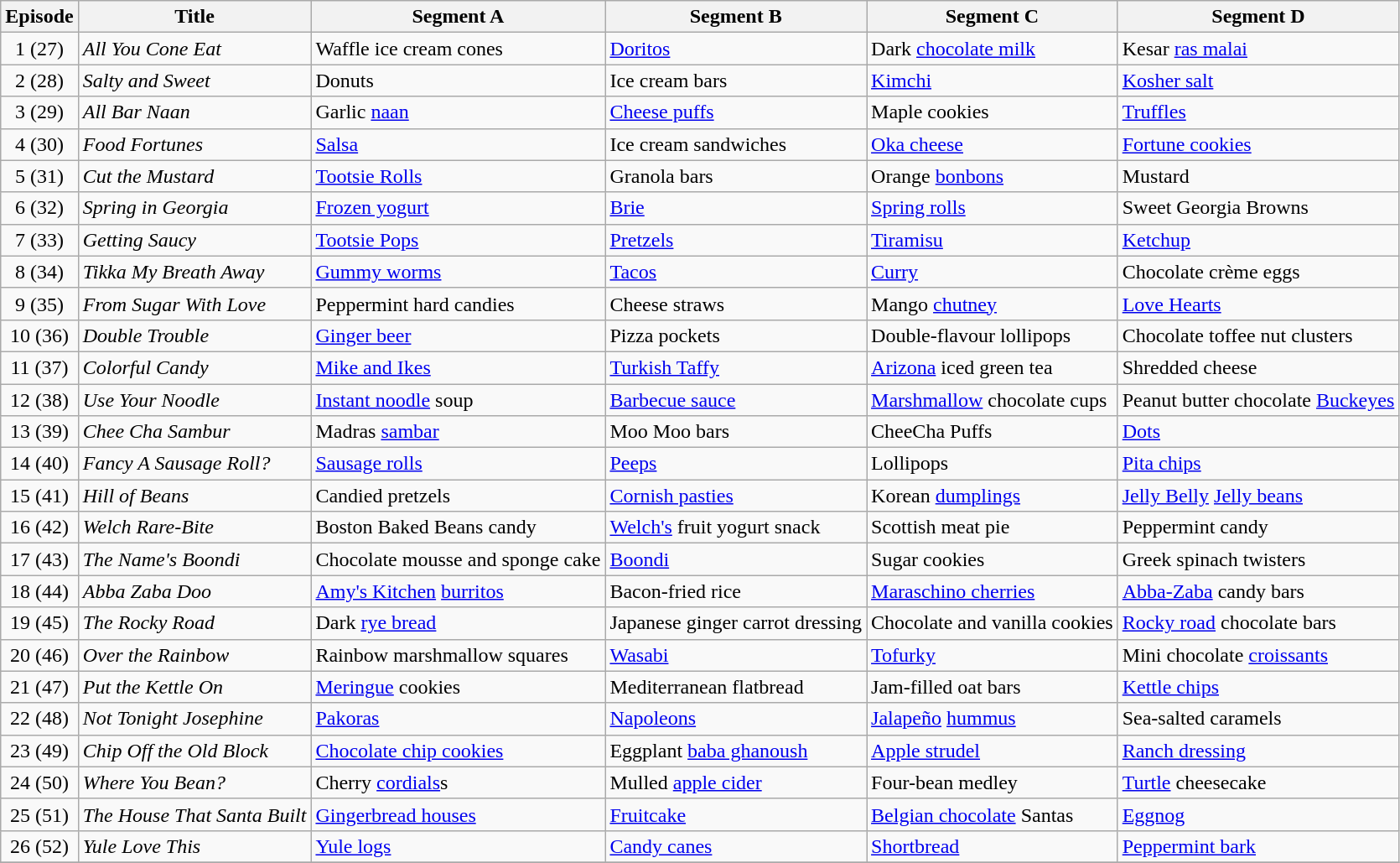<table class="wikitable">
<tr>
<th>Episode</th>
<th>Title</th>
<th>Segment A</th>
<th>Segment B</th>
<th>Segment C</th>
<th>Segment D</th>
</tr>
<tr>
<td align="Center">1 (27)</td>
<td><em>All You Cone Eat</em></td>
<td>Waffle ice cream cones</td>
<td><a href='#'>Doritos</a></td>
<td>Dark <a href='#'>chocolate milk</a></td>
<td>Kesar <a href='#'>ras malai</a></td>
</tr>
<tr>
<td align="Center">2 (28)</td>
<td><em>Salty and Sweet</em></td>
<td>Donuts</td>
<td>Ice cream bars</td>
<td><a href='#'>Kimchi</a></td>
<td><a href='#'>Kosher salt</a></td>
</tr>
<tr>
<td align="Center">3 (29)</td>
<td><em>All Bar Naan</em></td>
<td>Garlic <a href='#'>naan</a></td>
<td><a href='#'>Cheese puffs</a></td>
<td>Maple cookies</td>
<td><a href='#'>Truffles</a></td>
</tr>
<tr>
<td align="Center">4 (30)</td>
<td><em>Food Fortunes</em></td>
<td><a href='#'>Salsa</a></td>
<td>Ice cream sandwiches</td>
<td><a href='#'>Oka cheese</a></td>
<td><a href='#'>Fortune cookies</a></td>
</tr>
<tr>
<td align="Center">5 (31)</td>
<td><em>Cut the Mustard</em></td>
<td><a href='#'>Tootsie Rolls</a></td>
<td>Granola bars</td>
<td>Orange <a href='#'>bonbons</a></td>
<td>Mustard</td>
</tr>
<tr>
<td align="Center">6 (32)</td>
<td><em>Spring in Georgia</em></td>
<td><a href='#'>Frozen yogurt</a></td>
<td><a href='#'>Brie</a></td>
<td><a href='#'>Spring rolls</a></td>
<td>Sweet Georgia Browns</td>
</tr>
<tr>
<td align="Center">7 (33)</td>
<td><em>Getting Saucy</em></td>
<td><a href='#'>Tootsie Pops</a></td>
<td><a href='#'>Pretzels</a></td>
<td><a href='#'>Tiramisu</a></td>
<td><a href='#'>Ketchup</a></td>
</tr>
<tr>
<td align="Center">8 (34)</td>
<td><em>Tikka My Breath Away</em></td>
<td><a href='#'>Gummy worms</a></td>
<td><a href='#'>Tacos</a></td>
<td><a href='#'>Curry</a></td>
<td>Chocolate crème eggs</td>
</tr>
<tr>
<td align="Center">9 (35)</td>
<td><em>From Sugar With Love</em></td>
<td>Peppermint hard candies</td>
<td>Cheese straws</td>
<td>Mango <a href='#'>chutney</a></td>
<td><a href='#'>Love Hearts</a></td>
</tr>
<tr>
<td align="Center">10 (36)</td>
<td><em>Double Trouble</em></td>
<td><a href='#'>Ginger beer</a></td>
<td>Pizza pockets</td>
<td>Double-flavour lollipops</td>
<td>Chocolate toffee nut clusters</td>
</tr>
<tr>
<td align="Center">11 (37)</td>
<td><em>Colorful Candy</em></td>
<td><a href='#'>Mike and Ikes</a></td>
<td><a href='#'>Turkish Taffy</a></td>
<td><a href='#'>Arizona</a> iced green tea</td>
<td>Shredded cheese</td>
</tr>
<tr>
<td align="Center">12 (38)</td>
<td><em>Use Your Noodle</em></td>
<td><a href='#'>Instant noodle</a> soup</td>
<td><a href='#'>Barbecue sauce</a></td>
<td><a href='#'>Marshmallow</a> chocolate cups</td>
<td>Peanut butter chocolate <a href='#'>Buckeyes</a></td>
</tr>
<tr>
<td align="Center">13 (39)</td>
<td><em>Chee Cha Sambur</em></td>
<td>Madras <a href='#'>sambar</a></td>
<td>Moo Moo bars</td>
<td>CheeCha Puffs</td>
<td><a href='#'>Dots</a></td>
</tr>
<tr>
<td align="Center">14 (40)</td>
<td><em>Fancy A Sausage Roll?</em></td>
<td><a href='#'>Sausage rolls</a></td>
<td><a href='#'>Peeps</a></td>
<td>Lollipops</td>
<td><a href='#'>Pita chips</a></td>
</tr>
<tr>
<td align="Center">15 (41)</td>
<td><em>Hill of Beans</em></td>
<td>Candied pretzels</td>
<td><a href='#'>Cornish pasties</a></td>
<td>Korean <a href='#'>dumplings</a></td>
<td><a href='#'>Jelly Belly</a> <a href='#'>Jelly beans</a></td>
</tr>
<tr>
<td align="Center">16 (42)</td>
<td><em>Welch Rare-Bite</em></td>
<td>Boston Baked Beans candy</td>
<td><a href='#'>Welch's</a> fruit yogurt snack</td>
<td>Scottish meat pie</td>
<td>Peppermint candy</td>
</tr>
<tr>
<td align="Center">17 (43)</td>
<td><em>The Name's Boondi</em></td>
<td>Chocolate mousse and sponge cake</td>
<td><a href='#'>Boondi</a></td>
<td>Sugar cookies</td>
<td>Greek spinach twisters</td>
</tr>
<tr>
<td align="Center">18 (44)</td>
<td><em>Abba Zaba Doo</em></td>
<td><a href='#'>Amy's Kitchen</a> <a href='#'>burritos</a></td>
<td>Bacon-fried rice</td>
<td><a href='#'>Maraschino cherries</a></td>
<td><a href='#'>Abba-Zaba</a> candy bars</td>
</tr>
<tr>
<td align="Center">19 (45)</td>
<td><em>The Rocky Road</em></td>
<td>Dark <a href='#'>rye bread</a></td>
<td>Japanese ginger carrot dressing</td>
<td>Chocolate and vanilla cookies</td>
<td><a href='#'>Rocky road</a> chocolate bars</td>
</tr>
<tr>
<td align="Center">20 (46)</td>
<td><em>Over the Rainbow</em></td>
<td>Rainbow marshmallow squares</td>
<td><a href='#'>Wasabi</a></td>
<td><a href='#'>Tofurky</a></td>
<td>Mini chocolate <a href='#'>croissants</a></td>
</tr>
<tr>
<td align="Center">21 (47)</td>
<td><em>Put the Kettle On</em></td>
<td><a href='#'>Meringue</a> cookies</td>
<td>Mediterranean flatbread</td>
<td>Jam-filled oat bars</td>
<td><a href='#'>Kettle chips</a></td>
</tr>
<tr>
<td align="Center">22 (48)</td>
<td><em>Not Tonight Josephine</em></td>
<td><a href='#'>Pakoras</a></td>
<td><a href='#'>Napoleons</a></td>
<td><a href='#'>Jalapeño</a> <a href='#'>hummus</a></td>
<td>Sea-salted caramels</td>
</tr>
<tr>
<td align="Center">23 (49)</td>
<td><em>Chip Off the Old Block</em></td>
<td><a href='#'>Chocolate chip cookies</a></td>
<td>Eggplant <a href='#'>baba ghanoush</a></td>
<td><a href='#'>Apple strudel</a></td>
<td><a href='#'>Ranch dressing</a></td>
</tr>
<tr>
<td align="Center">24 (50)</td>
<td><em>Where You Bean?</em></td>
<td>Cherry <a href='#'>cordials</a>s</td>
<td>Mulled <a href='#'>apple cider</a></td>
<td>Four-bean medley</td>
<td><a href='#'>Turtle</a> cheesecake</td>
</tr>
<tr>
<td align="Center">25 (51)</td>
<td><em>The House That Santa Built</em></td>
<td><a href='#'>Gingerbread houses</a></td>
<td><a href='#'>Fruitcake</a></td>
<td><a href='#'>Belgian chocolate</a> Santas</td>
<td><a href='#'>Eggnog</a></td>
</tr>
<tr>
<td align="Center">26 (52)</td>
<td><em>Yule Love This</em></td>
<td><a href='#'>Yule logs</a></td>
<td><a href='#'>Candy canes</a></td>
<td><a href='#'>Shortbread</a></td>
<td><a href='#'>Peppermint bark</a></td>
</tr>
<tr>
</tr>
</table>
